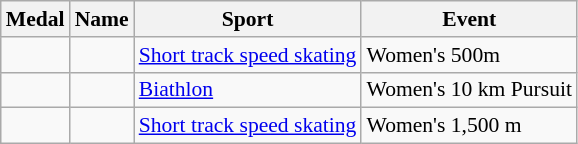<table class="wikitable sortable" style="font-size:90%">
<tr>
<th>Medal</th>
<th>Name</th>
<th>Sport</th>
<th>Event</th>
</tr>
<tr>
<td></td>
<td></td>
<td><a href='#'>Short track speed skating</a></td>
<td>Women's 500m</td>
</tr>
<tr>
<td></td>
<td></td>
<td><a href='#'>Biathlon</a></td>
<td>Women's 10 km Pursuit</td>
</tr>
<tr>
<td></td>
<td></td>
<td><a href='#'>Short track speed skating</a></td>
<td>Women's 1,500 m</td>
</tr>
</table>
